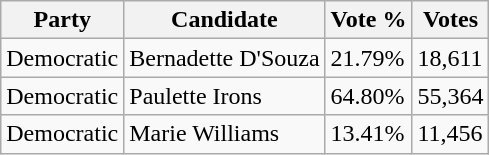<table class="wikitable">
<tr>
<th>Party</th>
<th>Candidate</th>
<th>Vote %</th>
<th>Votes</th>
</tr>
<tr>
<td>Democratic</td>
<td>Bernadette D'Souza</td>
<td>21.79%</td>
<td>18,611</td>
</tr>
<tr>
<td>Democratic</td>
<td>Paulette Irons</td>
<td>64.80%</td>
<td>55,364</td>
</tr>
<tr>
<td>Democratic</td>
<td>Marie Williams</td>
<td>13.41%</td>
<td>11,456</td>
</tr>
</table>
